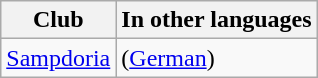<table class="wikitable sortable">
<tr>
<th>Club</th>
<th>In other languages</th>
</tr>
<tr>
<td> <a href='#'>Sampdoria</a></td>
<td> (<a href='#'>German</a>)</td>
</tr>
</table>
